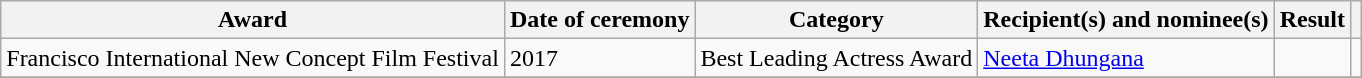<table class="wikitable plainrowheaders sortable">
<tr>
<th scope="col">Award</th>
<th scope="col">Date of ceremony</th>
<th scope="col">Category</th>
<th scope="col">Recipient(s) and nominee(s)</th>
<th scope="col">Result</th>
<th scope="col" class="unsortable"></th>
</tr>
<tr>
<td rowspan="1" scope="row">Francisco International New Concept Film Festival</td>
<td rowspan="1">2017</td>
<td>Best Leading Actress Award</td>
<td><a href='#'>Neeta Dhungana</a></td>
<td></td>
<td></td>
</tr>
<tr>
</tr>
</table>
